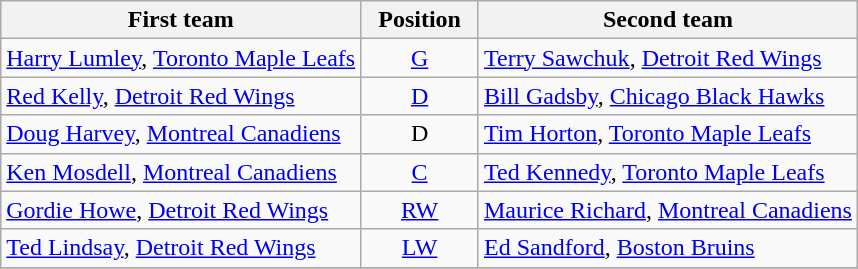<table class="wikitable">
<tr>
<th>First team</th>
<th>  Position  </th>
<th>Second team</th>
</tr>
<tr>
<td><a href='#'>Harry Lumley</a>, <a href='#'>Toronto Maple Leafs</a></td>
<td align=center><a href='#'>G</a></td>
<td><a href='#'>Terry Sawchuk</a>, <a href='#'>Detroit Red Wings</a></td>
</tr>
<tr>
<td><a href='#'>Red Kelly</a>, <a href='#'>Detroit Red Wings</a></td>
<td align=center><a href='#'>D</a></td>
<td><a href='#'>Bill Gadsby</a>, <a href='#'>Chicago Black Hawks</a></td>
</tr>
<tr>
<td><a href='#'>Doug Harvey</a>, <a href='#'>Montreal Canadiens</a></td>
<td align=center>D</td>
<td><a href='#'>Tim Horton</a>, <a href='#'>Toronto Maple Leafs</a></td>
</tr>
<tr>
<td><a href='#'>Ken Mosdell</a>, <a href='#'>Montreal Canadiens</a></td>
<td align=center><a href='#'>C</a></td>
<td><a href='#'>Ted Kennedy</a>, <a href='#'>Toronto Maple Leafs</a></td>
</tr>
<tr>
<td><a href='#'>Gordie Howe</a>, <a href='#'>Detroit Red Wings</a></td>
<td align=center><a href='#'>RW</a></td>
<td><a href='#'>Maurice Richard</a>, <a href='#'>Montreal Canadiens</a></td>
</tr>
<tr>
<td><a href='#'>Ted Lindsay</a>, <a href='#'>Detroit Red Wings</a></td>
<td align=center><a href='#'>LW</a></td>
<td><a href='#'>Ed Sandford</a>, <a href='#'>Boston Bruins</a></td>
</tr>
<tr>
</tr>
</table>
